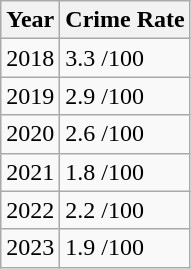<table class="wikitable">
<tr>
<th>Year</th>
<th>Crime Rate</th>
</tr>
<tr>
<td>2018</td>
<td>3.3   /100</td>
</tr>
<tr>
<td>2019</td>
<td>2.9   /100</td>
</tr>
<tr>
<td>2020</td>
<td>2.6   /100</td>
</tr>
<tr>
<td>2021</td>
<td>1.8   /100</td>
</tr>
<tr>
<td>2022</td>
<td>2.2   /100</td>
</tr>
<tr>
<td>2023</td>
<td>1.9   /100</td>
</tr>
</table>
